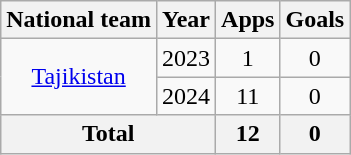<table class="wikitable" style="text-align:center">
<tr>
<th>National team</th>
<th>Year</th>
<th>Apps</th>
<th>Goals</th>
</tr>
<tr>
<td rowspan="2"><a href='#'>Tajikistan</a></td>
<td>2023</td>
<td>1</td>
<td>0</td>
</tr>
<tr>
<td>2024</td>
<td>11</td>
<td>0</td>
</tr>
<tr>
<th colspan="2">Total</th>
<th>12</th>
<th>0</th>
</tr>
</table>
